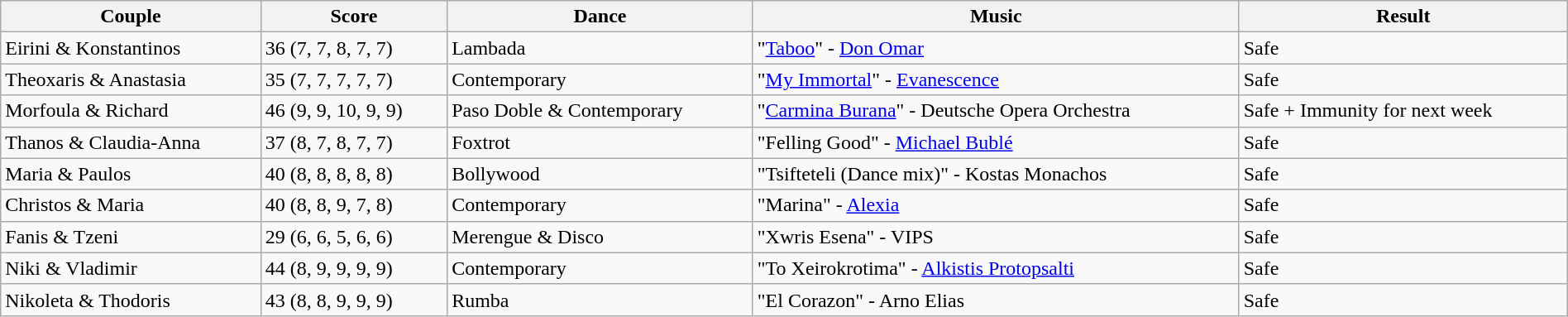<table class="wikitable sortable" style="width:100%;">
<tr>
<th>Couple</th>
<th>Score</th>
<th>Dance</th>
<th>Music</th>
<th>Result</th>
</tr>
<tr>
<td>Eirini & Konstantinos</td>
<td>36 (7, 7, 8, 7, 7)</td>
<td>Lambada</td>
<td>"<a href='#'>Taboo</a>" - <a href='#'>Don Omar</a></td>
<td>Safe</td>
</tr>
<tr>
<td>Theoxaris & Anastasia</td>
<td>35 (7, 7, 7, 7, 7)</td>
<td>Contemporary</td>
<td>"<a href='#'>My Immortal</a>" - <a href='#'>Evanescence</a></td>
<td>Safe</td>
</tr>
<tr>
<td>Morfoula & Richard</td>
<td>46 (9, 9, 10, 9, 9)</td>
<td>Paso Doble & Contemporary</td>
<td>"<a href='#'>Carmina Burana</a>" - Deutsche Opera Orchestra</td>
<td>Safe + Immunity for next week</td>
</tr>
<tr>
<td>Thanos & Claudia-Anna</td>
<td>37 (8, 7, 8, 7, 7)</td>
<td>Foxtrot</td>
<td>"Felling Good" - <a href='#'>Michael Bublé</a></td>
<td>Safe</td>
</tr>
<tr>
<td>Maria & Paulos</td>
<td>40 (8, 8, 8, 8, 8)</td>
<td>Bollywood</td>
<td>"Tsifteteli (Dance mix)" - Kostas Monachos</td>
<td>Safe</td>
</tr>
<tr>
<td>Christos & Maria</td>
<td>40 (8, 8, 9, 7, 8)</td>
<td>Contemporary</td>
<td>"Marina" - <a href='#'>Alexia</a></td>
<td>Safe</td>
</tr>
<tr>
<td>Fanis & Tzeni</td>
<td>29 (6, 6, 5, 6, 6)</td>
<td>Merengue & Disco</td>
<td>"Xwris Esena" - VIPS</td>
<td>Safe</td>
</tr>
<tr>
<td>Niki & Vladimir</td>
<td>44 (8, 9, 9, 9, 9)</td>
<td>Contemporary</td>
<td>"To Xeirokrotima" - <a href='#'>Alkistis Protopsalti</a></td>
<td>Safe</td>
</tr>
<tr>
<td>Nikoleta & Thodoris</td>
<td>43 (8, 8, 9, 9, 9)</td>
<td>Rumba</td>
<td>"El Corazon" - Arno Elias</td>
<td>Safe</td>
</tr>
</table>
